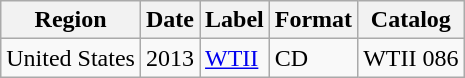<table class="wikitable">
<tr>
<th>Region</th>
<th>Date</th>
<th>Label</th>
<th>Format</th>
<th>Catalog</th>
</tr>
<tr>
<td>United States</td>
<td>2013</td>
<td><a href='#'>WTII</a></td>
<td>CD</td>
<td>WTII 086</td>
</tr>
</table>
